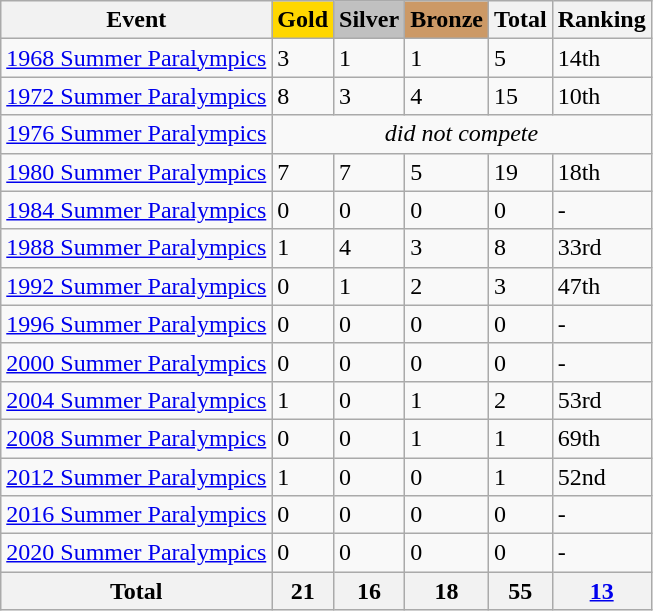<table class="wikitable">
<tr>
<th>Event</th>
<td style="background:gold; font-weight:bold;">Gold</td>
<td style="background:silver; font-weight:bold;">Silver</td>
<td style="background:#cc9966; font-weight:bold;">Bronze</td>
<th>Total</th>
<th>Ranking</th>
</tr>
<tr>
<td><a href='#'>1968 Summer Paralympics</a></td>
<td>3</td>
<td>1</td>
<td>1</td>
<td>5</td>
<td>14th</td>
</tr>
<tr>
<td><a href='#'>1972 Summer Paralympics</a></td>
<td>8</td>
<td>3</td>
<td>4</td>
<td>15</td>
<td>10th</td>
</tr>
<tr>
<td><a href='#'>1976 Summer Paralympics</a></td>
<td align=center colspan="5"><em>did not compete</em></td>
</tr>
<tr>
<td><a href='#'>1980 Summer Paralympics</a></td>
<td>7</td>
<td>7</td>
<td>5</td>
<td>19</td>
<td>18th</td>
</tr>
<tr>
<td><a href='#'>1984 Summer Paralympics</a></td>
<td>0</td>
<td>0</td>
<td>0</td>
<td>0</td>
<td>-</td>
</tr>
<tr>
<td><a href='#'>1988 Summer Paralympics</a></td>
<td>1</td>
<td>4</td>
<td>3</td>
<td>8</td>
<td>33rd</td>
</tr>
<tr>
<td><a href='#'>1992 Summer Paralympics</a></td>
<td>0</td>
<td>1</td>
<td>2</td>
<td>3</td>
<td>47th</td>
</tr>
<tr>
<td><a href='#'>1996 Summer Paralympics</a></td>
<td>0</td>
<td>0</td>
<td>0</td>
<td>0</td>
<td>-</td>
</tr>
<tr>
<td><a href='#'>2000 Summer Paralympics</a></td>
<td>0</td>
<td>0</td>
<td>0</td>
<td>0</td>
<td>-</td>
</tr>
<tr>
<td><a href='#'>2004 Summer Paralympics</a></td>
<td>1</td>
<td>0</td>
<td>1</td>
<td>2</td>
<td>53rd</td>
</tr>
<tr>
<td><a href='#'>2008 Summer Paralympics</a></td>
<td>0</td>
<td>0</td>
<td>1</td>
<td>1</td>
<td>69th</td>
</tr>
<tr>
<td><a href='#'>2012 Summer Paralympics</a></td>
<td>1</td>
<td>0</td>
<td>0</td>
<td>1</td>
<td>52nd</td>
</tr>
<tr>
<td><a href='#'>2016 Summer Paralympics</a></td>
<td>0</td>
<td>0</td>
<td>0</td>
<td>0</td>
<td>-</td>
</tr>
<tr>
<td><a href='#'>2020 Summer Paralympics</a></td>
<td>0</td>
<td>0</td>
<td>0</td>
<td>0</td>
<td>-</td>
</tr>
<tr>
<th>Total</th>
<th>21</th>
<th>16</th>
<th>18</th>
<th>55</th>
<th><a href='#'>13</a></th>
</tr>
</table>
